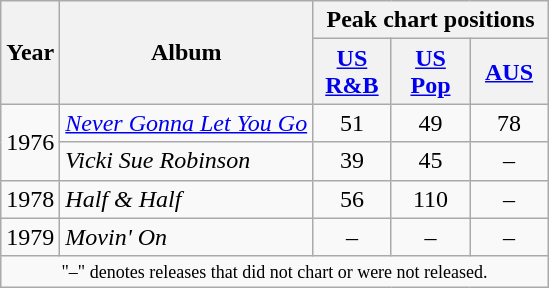<table class="wikitable">
<tr>
<th scope="col" rowspan="2">Year</th>
<th scope="col" rowspan="2">Album</th>
<th scope="col" colspan="4">Peak chart positions</th>
</tr>
<tr>
<th style="width:45px;"><a href='#'>US R&B</a><br></th>
<th style="width:45px;"><a href='#'>US Pop</a><br></th>
<th style="width:45px;"><a href='#'>AUS</a><br></th>
</tr>
<tr>
<td rowspan="2">1976</td>
<td><em><a href='#'>Never Gonna Let You Go</a></em></td>
<td style="text-align:center;">51</td>
<td style="text-align:center;">49</td>
<td style="text-align:center;">78</td>
</tr>
<tr>
<td><em>Vicki Sue Robinson</em></td>
<td style="text-align:center;">39</td>
<td style="text-align:center;">45</td>
<td style="text-align:center;">–</td>
</tr>
<tr>
<td>1978</td>
<td><em>Half & Half</em></td>
<td style="text-align:center;">56</td>
<td style="text-align:center;">110</td>
<td style="text-align:center;">–</td>
</tr>
<tr>
<td>1979</td>
<td><em>Movin' On</em></td>
<td style="text-align:center;">–</td>
<td style="text-align:center;">–</td>
<td style="text-align:center;">–</td>
</tr>
<tr>
<td colspan="6" style="text-align:center; font-size:9pt;">"–" denotes releases that did not chart or were not released.</td>
</tr>
</table>
